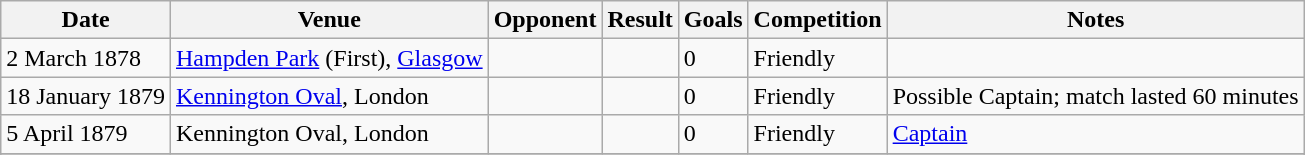<table class="wikitable">
<tr>
<th>Date</th>
<th>Venue</th>
<th>Opponent</th>
<th>Result</th>
<th>Goals</th>
<th>Competition</th>
<th>Notes</th>
</tr>
<tr>
<td>2 March 1878</td>
<td><a href='#'>Hampden Park</a> (First), <a href='#'>Glasgow</a></td>
<td></td>
<td> </td>
<td>0</td>
<td>Friendly</td>
<td></td>
</tr>
<tr>
<td>18 January 1879</td>
<td><a href='#'>Kennington Oval</a>, London</td>
<td></td>
<td> </td>
<td>0</td>
<td>Friendly</td>
<td>Possible Captain; match lasted 60 minutes</td>
</tr>
<tr>
<td>5 April 1879</td>
<td>Kennington Oval, London</td>
<td></td>
<td> </td>
<td>0</td>
<td>Friendly</td>
<td><a href='#'>Captain</a></td>
</tr>
<tr>
</tr>
<tr>
</tr>
</table>
